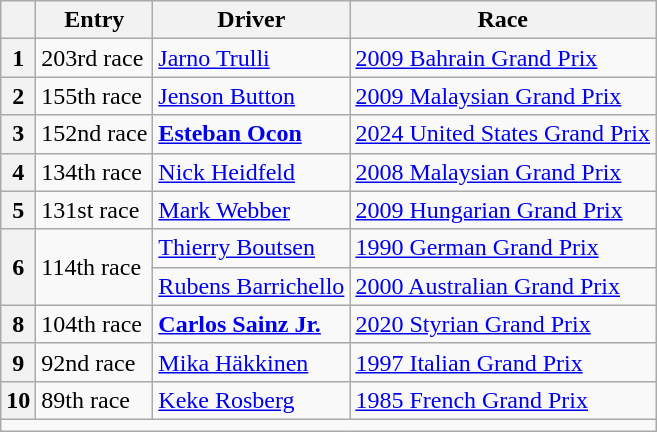<table class="wikitable">
<tr>
<th></th>
<th>Entry</th>
<th>Driver</th>
<th>Race</th>
</tr>
<tr>
<th>1</th>
<td>203rd race</td>
<td> <a href='#'>Jarno Trulli</a></td>
<td><a href='#'>2009 Bahrain Grand Prix</a></td>
</tr>
<tr>
<th>2</th>
<td>155th race</td>
<td> <a href='#'>Jenson Button</a></td>
<td><a href='#'>2009 Malaysian Grand Prix</a></td>
</tr>
<tr>
<th>3</th>
<td>152nd race</td>
<td> <strong><a href='#'>Esteban Ocon</a></strong></td>
<td><a href='#'>2024 United States Grand Prix</a></td>
</tr>
<tr>
<th>4</th>
<td>134th race</td>
<td> <a href='#'>Nick Heidfeld</a></td>
<td><a href='#'>2008 Malaysian Grand Prix</a></td>
</tr>
<tr>
<th>5</th>
<td>131st race</td>
<td> <a href='#'>Mark Webber</a></td>
<td><a href='#'>2009 Hungarian Grand Prix</a></td>
</tr>
<tr>
<th rowspan=2>6</th>
<td rowspan=2>114th race</td>
<td> <a href='#'>Thierry Boutsen</a></td>
<td><a href='#'>1990 German Grand Prix</a></td>
</tr>
<tr>
<td> <a href='#'>Rubens Barrichello</a></td>
<td><a href='#'>2000 Australian Grand Prix</a></td>
</tr>
<tr>
<th>8</th>
<td>104th race</td>
<td> <strong><a href='#'>Carlos Sainz Jr.</a></strong></td>
<td><a href='#'>2020 Styrian Grand Prix</a></td>
</tr>
<tr>
<th>9</th>
<td>92nd race</td>
<td> <a href='#'>Mika Häkkinen</a></td>
<td><a href='#'>1997 Italian Grand Prix</a></td>
</tr>
<tr>
<th>10</th>
<td>89th race</td>
<td> <a href='#'>Keke Rosberg</a></td>
<td><a href='#'>1985 French Grand Prix</a></td>
</tr>
<tr align=center>
<td colspan="5"></td>
</tr>
</table>
